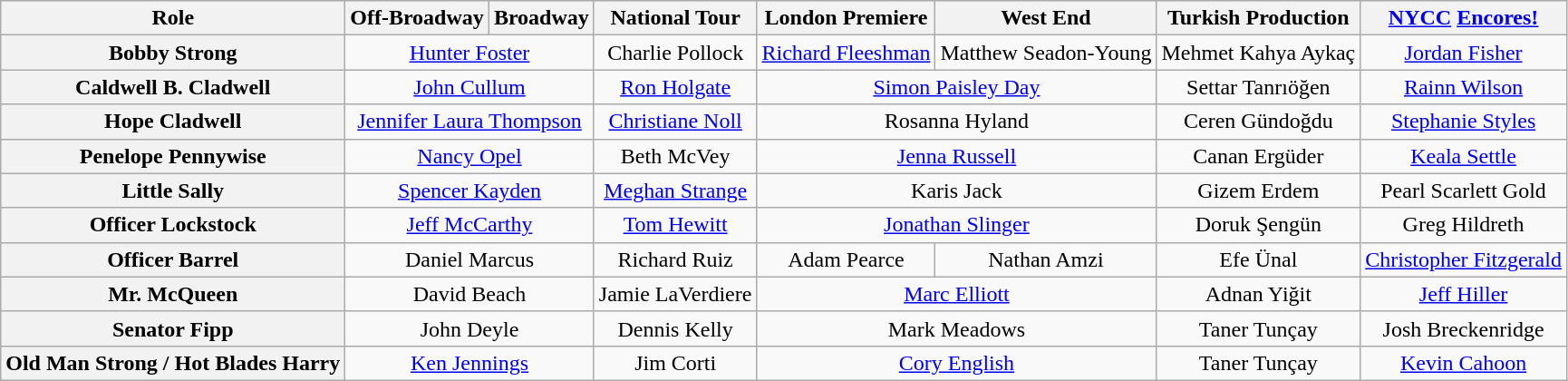<table class="wikitable">
<tr>
<th>Role</th>
<th>Off-Broadway</th>
<th>Broadway</th>
<th>National Tour</th>
<th>London Premiere</th>
<th>West End</th>
<th>Turkish Production</th>
<th><a href='#'>NYCC</a> <a href='#'>Encores!</a></th>
</tr>
<tr>
<th scope="row">Bobby Strong</th>
<td align="center" colspan="2"><a href='#'>Hunter Foster</a></td>
<td align="center">Charlie Pollock</td>
<td align="center"><a href='#'>Richard Fleeshman</a></td>
<td align="center">Matthew Seadon-Young</td>
<td align="center">Mehmet Kahya Aykaç</td>
<td align="center"><a href='#'>Jordan Fisher</a></td>
</tr>
<tr>
<th scope="row">Caldwell B. Cladwell</th>
<td colspan="2" align="center"><a href='#'>John Cullum</a></td>
<td align="center"><a href='#'>Ron Holgate</a></td>
<td colspan="2" align="center"><a href='#'>Simon Paisley Day</a></td>
<td align="center">Settar Tanrıöğen</td>
<td align="center"><a href='#'>Rainn Wilson</a></td>
</tr>
<tr>
<th scope="row">Hope Cladwell</th>
<td align="center" colspan="2"><a href='#'>Jennifer Laura Thompson</a></td>
<td align="center"><a href='#'>Christiane Noll</a></td>
<td align="center" colspan="2">Rosanna Hyland</td>
<td align="center">Ceren Gündoğdu</td>
<td align="center"><a href='#'>Stephanie Styles</a></td>
</tr>
<tr>
<th scope="row">Penelope Pennywise</th>
<td align="center" colspan="2"><a href='#'>Nancy Opel</a></td>
<td align="center">Beth McVey</td>
<td align="center" colspan="2"><a href='#'>Jenna Russell</a></td>
<td align="center">Canan Ergüder</td>
<td align="center"><a href='#'>Keala Settle</a></td>
</tr>
<tr>
<th scope="row">Little Sally</th>
<td align="center" colspan="2"><a href='#'>Spencer Kayden</a></td>
<td align="center"><a href='#'>Meghan Strange</a></td>
<td align="center" colspan="2">Karis Jack</td>
<td align="center">Gizem Erdem</td>
<td align="center">Pearl Scarlett Gold</td>
</tr>
<tr>
<th scope="row">Officer Lockstock</th>
<td align="center" colspan="2"><a href='#'>Jeff McCarthy</a></td>
<td align="center"><a href='#'>Tom Hewitt</a></td>
<td align="center" colspan="2"><a href='#'>Jonathan Slinger</a></td>
<td align="center">Doruk Şengün</td>
<td align="center">Greg Hildreth</td>
</tr>
<tr>
<th scope="row">Officer Barrel</th>
<td align="center" colspan="2">Daniel Marcus</td>
<td align="center">Richard Ruiz</td>
<td align="center">Adam Pearce</td>
<td align="center">Nathan Amzi</td>
<td align="center">Efe Ünal</td>
<td align="center"><a href='#'>Christopher Fitzgerald</a></td>
</tr>
<tr>
<th scope="row">Mr. McQueen</th>
<td colspan="2" align="center">David Beach</td>
<td align="center">Jamie LaVerdiere</td>
<td colspan="2" align="center"><a href='#'>Marc Elliott</a></td>
<td align="center">Adnan Yiğit</td>
<td align="center"><a href='#'>Jeff Hiller</a></td>
</tr>
<tr>
<th scope="row">Senator Fipp</th>
<td align="center" colspan="2">John Deyle</td>
<td align="center">Dennis Kelly</td>
<td align="center" colspan="2">Mark Meadows</td>
<td align="center">Taner Tunçay</td>
<td align="center">Josh Breckenridge</td>
</tr>
<tr>
<th scope="row">Old Man Strong / Hot Blades Harry</th>
<td align="center" colspan="2"><a href='#'>Ken Jennings</a></td>
<td align="center">Jim Corti</td>
<td align="center" colspan="2"><a href='#'>Cory English</a></td>
<td align="center">Taner Tunçay</td>
<td align="center"><a href='#'>Kevin Cahoon</a></td>
</tr>
</table>
